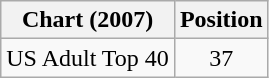<table class="wikitable">
<tr>
<th>Chart (2007)</th>
<th>Position</th>
</tr>
<tr>
<td>US Adult Top 40</td>
<td style="text-align:center;">37</td>
</tr>
</table>
